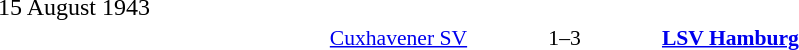<table width=100% cellspacing=1>
<tr>
<th width=25%></th>
<th width=10%></th>
<th width=25%></th>
<th></th>
</tr>
<tr>
<td>15 August 1943</td>
</tr>
<tr style=font-size:90%>
<td align=right><a href='#'>Cuxhavener SV</a></td>
<td align=center>1–3</td>
<td><strong><a href='#'>LSV Hamburg</a></strong></td>
</tr>
</table>
